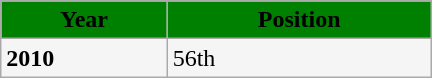<table class="wikitable" style="width: 18em;">
<tr bgcolor="008000" align="center">
<td><span><strong>Year</strong></span></td>
<td><span><strong>Position</strong></span></td>
</tr>
<tr bgcolor="#F5F5F5">
<td><strong>2010</strong></td>
<td>56th</td>
</tr>
</table>
